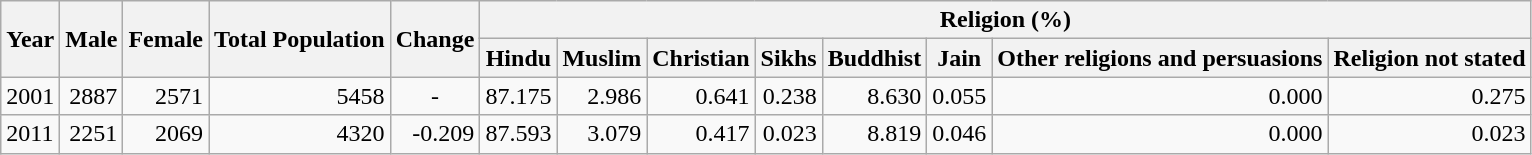<table class="wikitable">
<tr>
<th rowspan="2">Year</th>
<th rowspan="2">Male</th>
<th rowspan="2">Female</th>
<th rowspan="2">Total Population</th>
<th rowspan="2">Change</th>
<th colspan="8">Religion (%)</th>
</tr>
<tr>
<th>Hindu</th>
<th>Muslim</th>
<th>Christian</th>
<th>Sikhs</th>
<th>Buddhist</th>
<th>Jain</th>
<th>Other religions and persuasions</th>
<th>Religion not stated</th>
</tr>
<tr>
<td>2001</td>
<td style="text-align:right;">2887</td>
<td style="text-align:right;">2571</td>
<td style="text-align:right;">5458</td>
<td style="text-align:center;">-</td>
<td style="text-align:right;">87.175</td>
<td style="text-align:right;">2.986</td>
<td style="text-align:right;">0.641</td>
<td style="text-align:right;">0.238</td>
<td style="text-align:right;">8.630</td>
<td style="text-align:right;">0.055</td>
<td style="text-align:right;">0.000</td>
<td style="text-align:right;">0.275</td>
</tr>
<tr>
<td>2011</td>
<td style="text-align:right;">2251</td>
<td style="text-align:right;">2069</td>
<td style="text-align:right;">4320</td>
<td style="text-align:right;">-0.209</td>
<td style="text-align:right;">87.593</td>
<td style="text-align:right;">3.079</td>
<td style="text-align:right;">0.417</td>
<td style="text-align:right;">0.023</td>
<td style="text-align:right;">8.819</td>
<td style="text-align:right;">0.046</td>
<td style="text-align:right;">0.000</td>
<td style="text-align:right;">0.023</td>
</tr>
</table>
